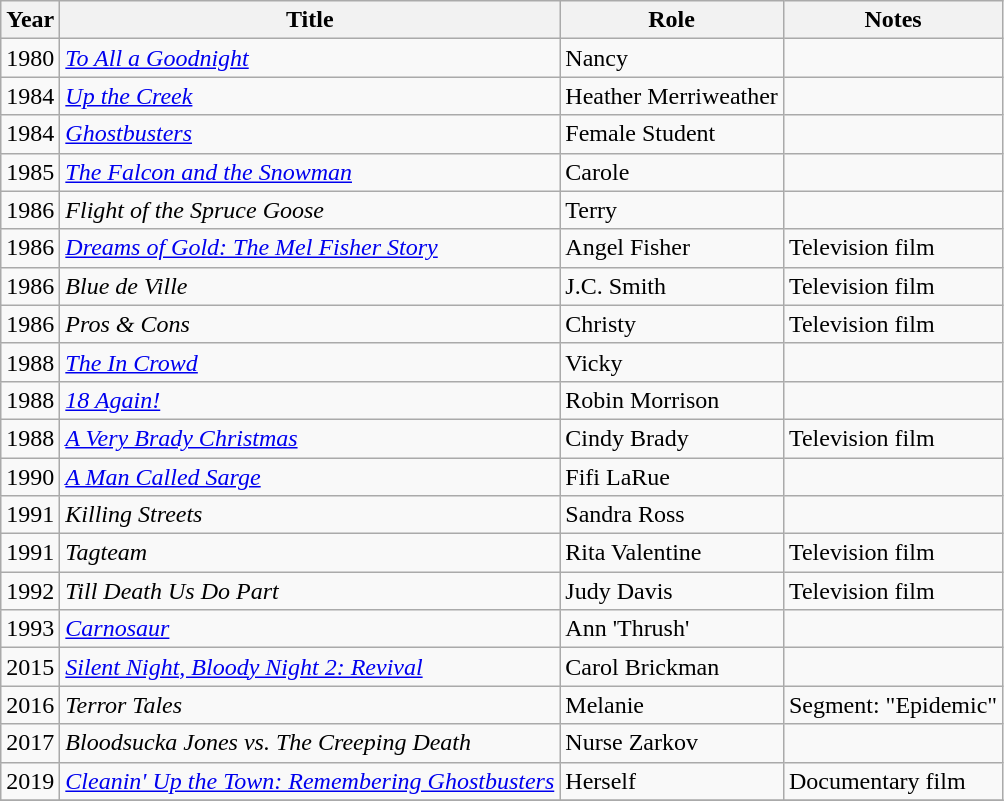<table class="wikitable sortable">
<tr>
<th>Year</th>
<th>Title</th>
<th>Role</th>
<th>Notes</th>
</tr>
<tr>
<td>1980</td>
<td><em><a href='#'>To All a Goodnight</a></em></td>
<td>Nancy</td>
<td></td>
</tr>
<tr>
<td>1984</td>
<td><em><a href='#'>Up the Creek</a></em></td>
<td>Heather Merriweather</td>
<td></td>
</tr>
<tr>
<td>1984</td>
<td><em><a href='#'>Ghostbusters</a></em></td>
<td>Female Student</td>
<td></td>
</tr>
<tr>
<td>1985</td>
<td><em><a href='#'>The Falcon and the Snowman</a></em></td>
<td>Carole</td>
<td></td>
</tr>
<tr>
<td>1986</td>
<td><em>Flight of the Spruce Goose</em></td>
<td>Terry</td>
<td></td>
</tr>
<tr>
<td>1986</td>
<td><em><a href='#'>Dreams of Gold: The Mel Fisher Story</a></em></td>
<td>Angel Fisher</td>
<td>Television film</td>
</tr>
<tr>
<td>1986</td>
<td><em>Blue de Ville</em></td>
<td>J.C. Smith</td>
<td>Television film</td>
</tr>
<tr>
<td>1986</td>
<td><em>Pros & Cons</em></td>
<td>Christy</td>
<td>Television film</td>
</tr>
<tr>
<td>1988</td>
<td><em><a href='#'>The In Crowd</a></em></td>
<td>Vicky</td>
<td></td>
</tr>
<tr>
<td>1988</td>
<td><em><a href='#'>18 Again!</a></em></td>
<td>Robin Morrison</td>
<td></td>
</tr>
<tr>
<td>1988</td>
<td><em><a href='#'>A Very Brady Christmas</a></em></td>
<td>Cindy Brady</td>
<td>Television film</td>
</tr>
<tr>
<td>1990</td>
<td><em><a href='#'>A Man Called Sarge</a></em></td>
<td>Fifi LaRue</td>
<td></td>
</tr>
<tr>
<td>1991</td>
<td><em>Killing Streets</em></td>
<td>Sandra Ross</td>
<td></td>
</tr>
<tr>
<td>1991</td>
<td><em>Tagteam</em></td>
<td>Rita Valentine</td>
<td>Television film</td>
</tr>
<tr>
<td>1992</td>
<td><em>Till Death Us Do Part</em></td>
<td>Judy Davis</td>
<td>Television film</td>
</tr>
<tr>
<td>1993</td>
<td><em><a href='#'>Carnosaur</a></em></td>
<td>Ann 'Thrush'</td>
<td></td>
</tr>
<tr>
<td>2015</td>
<td><em><a href='#'>Silent Night, Bloody Night 2: Revival</a></em></td>
<td>Carol Brickman</td>
<td></td>
</tr>
<tr>
<td>2016</td>
<td><em>Terror Tales</em></td>
<td>Melanie</td>
<td>Segment: "Epidemic"</td>
</tr>
<tr>
<td>2017</td>
<td><em>Bloodsucka Jones vs. The Creeping Death</em></td>
<td>Nurse Zarkov</td>
<td></td>
</tr>
<tr>
<td>2019</td>
<td><em><a href='#'>Cleanin' Up the Town: Remembering Ghostbusters</a></em></td>
<td>Herself</td>
<td>Documentary film</td>
</tr>
<tr>
</tr>
</table>
